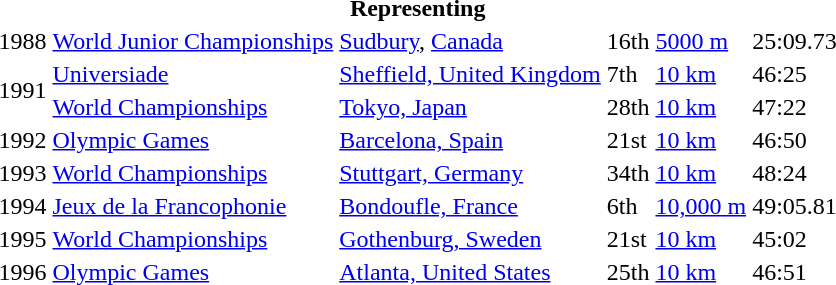<table>
<tr>
<th colspan="6">Representing </th>
</tr>
<tr>
<td>1988</td>
<td><a href='#'>World Junior Championships</a></td>
<td><a href='#'>Sudbury</a>, <a href='#'>Canada</a></td>
<td>16th</td>
<td><a href='#'>5000 m</a></td>
<td>25:09.73</td>
</tr>
<tr>
<td rowspan=2>1991</td>
<td><a href='#'>Universiade</a></td>
<td><a href='#'>Sheffield, United Kingdom</a></td>
<td>7th</td>
<td><a href='#'>10 km</a></td>
<td>46:25</td>
</tr>
<tr>
<td><a href='#'>World Championships</a></td>
<td><a href='#'>Tokyo, Japan</a></td>
<td>28th</td>
<td><a href='#'>10 km</a></td>
<td>47:22</td>
</tr>
<tr>
<td>1992</td>
<td><a href='#'>Olympic Games</a></td>
<td><a href='#'>Barcelona, Spain</a></td>
<td>21st</td>
<td><a href='#'>10 km</a></td>
<td>46:50</td>
</tr>
<tr>
<td>1993</td>
<td><a href='#'>World Championships</a></td>
<td><a href='#'>Stuttgart, Germany</a></td>
<td>34th</td>
<td><a href='#'>10 km</a></td>
<td>48:24</td>
</tr>
<tr>
<td>1994</td>
<td><a href='#'>Jeux de la Francophonie</a></td>
<td><a href='#'>Bondoufle, France</a></td>
<td>6th</td>
<td><a href='#'>10,000 m</a></td>
<td>49:05.81</td>
</tr>
<tr>
<td>1995</td>
<td><a href='#'>World Championships</a></td>
<td><a href='#'>Gothenburg, Sweden</a></td>
<td>21st</td>
<td><a href='#'>10 km</a></td>
<td>45:02</td>
</tr>
<tr>
<td>1996</td>
<td><a href='#'>Olympic Games</a></td>
<td><a href='#'>Atlanta, United States</a></td>
<td>25th</td>
<td><a href='#'>10 km</a></td>
<td>46:51</td>
</tr>
</table>
